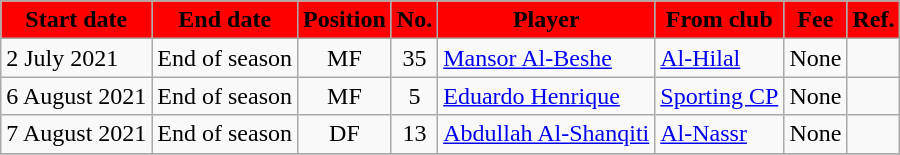<table class="wikitable sortable">
<tr>
<th style="background:red; color:black;"><strong>Start date</strong></th>
<th style="background:red; color:black;"><strong>End date</strong></th>
<th style="background:red; color:black;"><strong>Position</strong></th>
<th style="background:red; color:black;"><strong>No.</strong></th>
<th style="background:red; color:black;"><strong>Player</strong></th>
<th style="background:red; color:black;"><strong>From club</strong></th>
<th style="background:red; color:black;"><strong>Fee</strong></th>
<th style="background:red; color:black;"><strong>Ref.</strong></th>
</tr>
<tr>
<td>2 July 2021</td>
<td>End of season</td>
<td style="text-align:center;">MF</td>
<td style="text-align:center;">35</td>
<td style="text-align:left;"> <a href='#'>Mansor Al-Beshe</a></td>
<td style="text-align:left;"> <a href='#'>Al-Hilal</a></td>
<td>None</td>
<td></td>
</tr>
<tr>
<td>6 August 2021</td>
<td>End of season</td>
<td style="text-align:center;">MF</td>
<td style="text-align:center;">5</td>
<td style="text-align:left;"> <a href='#'>Eduardo Henrique</a></td>
<td style="text-align:left;"> <a href='#'>Sporting CP</a></td>
<td>None</td>
<td></td>
</tr>
<tr>
<td>7 August 2021</td>
<td>End of season</td>
<td style="text-align:center;">DF</td>
<td style="text-align:center;">13</td>
<td style="text-align:left;"> <a href='#'>Abdullah Al-Shanqiti</a></td>
<td style="text-align:left;"> <a href='#'>Al-Nassr</a></td>
<td>None</td>
<td></td>
</tr>
<tr>
</tr>
</table>
